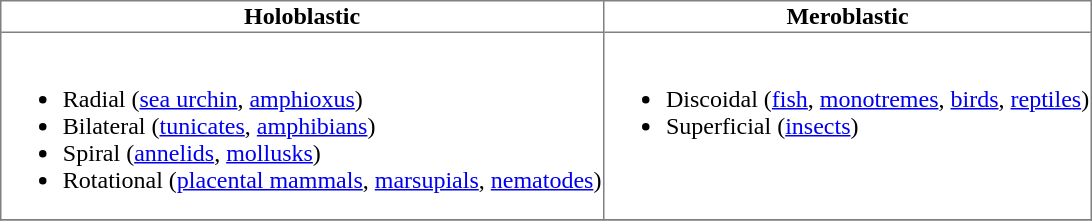<table align="center" class="toccolours" border="1" style="border:1px solid gray; border-collapse:collapse;">
<tr>
<th>Holoblastic</th>
<th>Meroblastic</th>
</tr>
<tr valign="top">
<td><br><ul><li>Radial (<a href='#'>sea urchin</a>, <a href='#'>amphioxus</a>)</li><li>Bilateral (<a href='#'>tunicates</a>, <a href='#'>amphibians</a>)</li><li>Spiral (<a href='#'>annelids</a>, <a href='#'>mollusks</a>)</li><li>Rotational (<a href='#'>placental mammals</a>, <a href='#'>marsupials</a>, <a href='#'>nematodes</a>)</li></ul></td>
<td><br><ul><li>Discoidal (<a href='#'>fish</a>, <a href='#'>monotremes</a>, <a href='#'>birds</a>, <a href='#'>reptiles</a>)</li><li>Superficial (<a href='#'>insects</a>)</li></ul></td>
</tr>
<tr valign="top">
</tr>
</table>
